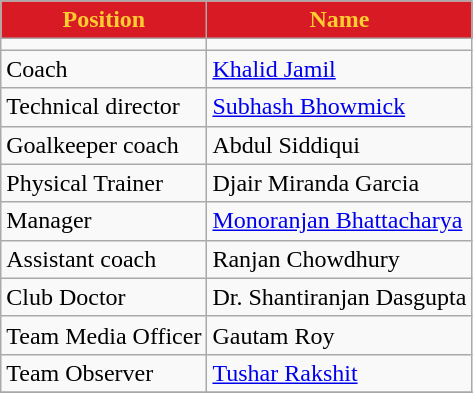<table class="wikitable">
<tr>
<th style="background:#d71a23; color:#ffcd31; text-align:center;">Position</th>
<th style="background:#d71a23; color:#ffcd31; text-align:center;">Name</th>
</tr>
<tr>
<td></td>
</tr>
<tr>
<td>Coach</td>
<td> <a href='#'>Khalid Jamil</a></td>
</tr>
<tr>
<td>Technical director</td>
<td> <a href='#'>Subhash Bhowmick</a></td>
</tr>
<tr>
<td>Goalkeeper coach</td>
<td> Abdul Siddiqui</td>
</tr>
<tr>
<td>Physical Trainer</td>
<td> Djair Miranda Garcia</td>
</tr>
<tr>
<td>Manager</td>
<td> <a href='#'>Monoranjan Bhattacharya</a></td>
</tr>
<tr>
<td>Assistant coach</td>
<td> Ranjan Chowdhury</td>
</tr>
<tr>
<td>Club Doctor</td>
<td> Dr. Shantiranjan Dasgupta</td>
</tr>
<tr>
<td>Team Media Officer</td>
<td> Gautam Roy</td>
</tr>
<tr>
<td>Team Observer</td>
<td> <a href='#'>Tushar Rakshit</a></td>
</tr>
<tr>
</tr>
</table>
